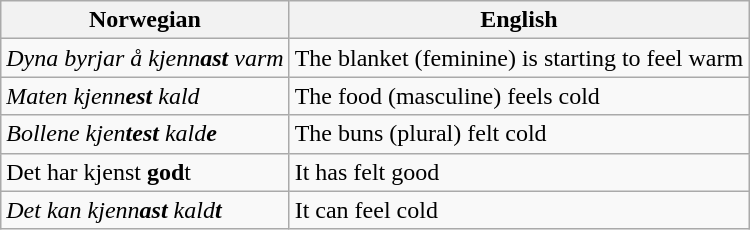<table class="wikitable">
<tr>
<th>Norwegian</th>
<th>English</th>
</tr>
<tr>
<td><em>Dyna byrjar å kjenn<strong>ast</strong> varm</em></td>
<td>The blanket (feminine) is starting to feel warm</td>
</tr>
<tr>
<td><em>Maten kjenn<strong>est</strong> kald</em></td>
<td>The food (masculine) feels cold</td>
</tr>
<tr>
<td><em>Bollene kjen<strong>test</strong> kald<strong>e<strong><em></td>
<td>The buns (plural) felt cold</td>
</tr>
<tr>
<td></em>Det har kjen</strong>st<strong> god</strong>t</em></strong></td>
<td>It has felt good</td>
</tr>
<tr>
<td><em>Det kan kjenn<strong>ast</strong> kald<strong>t<strong><em></td>
<td>It can feel cold</td>
</tr>
</table>
